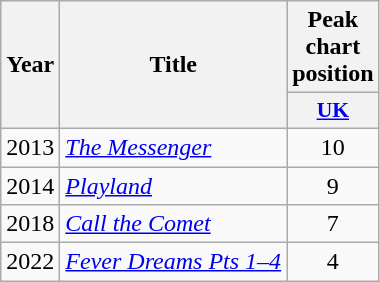<table class="wikitable">
<tr>
<th rowspan="2">Year</th>
<th rowspan="2">Title</th>
<th>Peak chart position</th>
</tr>
<tr>
<th scope="col" style="width:3em;font-size:90%;"><a href='#'>UK</a><br></th>
</tr>
<tr>
<td>2013</td>
<td><em><a href='#'>The Messenger</a></em></td>
<td style="text-align:center;">10</td>
</tr>
<tr>
<td>2014</td>
<td><em><a href='#'>Playland</a></em></td>
<td style="text-align:center;">9</td>
</tr>
<tr>
<td>2018</td>
<td><em><a href='#'>Call the Comet</a></em></td>
<td style="text-align:center;">7</td>
</tr>
<tr>
<td>2022</td>
<td><em><a href='#'>Fever Dreams Pts 1–4</a></em></td>
<td style="text-align:center;">4</td>
</tr>
</table>
